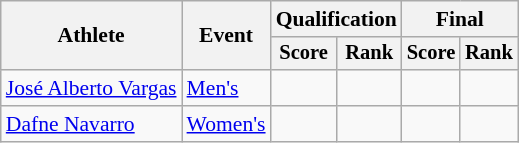<table class="wikitable" style="font-size:90%">
<tr>
<th rowspan=2>Athlete</th>
<th rowspan=2>Event</th>
<th colspan="2">Qualification</th>
<th colspan="2">Final</th>
</tr>
<tr style="font-size:95%">
<th>Score</th>
<th>Rank</th>
<th>Score</th>
<th>Rank</th>
</tr>
<tr align=center>
<td align=left><a href='#'>José Alberto Vargas</a></td>
<td align=left><a href='#'>Men's</a></td>
<td></td>
<td></td>
<td></td>
<td></td>
</tr>
<tr align=center>
<td align=left><a href='#'>Dafne Navarro</a></td>
<td align=left><a href='#'>Women's</a></td>
<td></td>
<td></td>
<td></td>
<td></td>
</tr>
</table>
